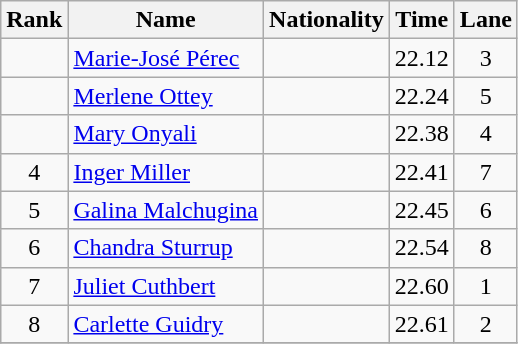<table class="wikitable sortable" style="text-align:center">
<tr>
<th>Rank</th>
<th>Name</th>
<th>Nationality</th>
<th>Time</th>
<th>Lane</th>
</tr>
<tr>
<td></td>
<td align=left><a href='#'>Marie-José Pérec</a></td>
<td align=left></td>
<td>22.12</td>
<td>3</td>
</tr>
<tr>
<td></td>
<td align=left><a href='#'>Merlene Ottey</a></td>
<td align=left></td>
<td>22.24</td>
<td>5</td>
</tr>
<tr>
<td></td>
<td align=left><a href='#'>Mary Onyali</a></td>
<td align=left></td>
<td>22.38</td>
<td>4</td>
</tr>
<tr>
<td>4</td>
<td align=left><a href='#'>Inger Miller</a></td>
<td align=left></td>
<td>22.41</td>
<td>7</td>
</tr>
<tr>
<td>5</td>
<td align=left><a href='#'>Galina Malchugina</a></td>
<td align=left></td>
<td>22.45</td>
<td>6</td>
</tr>
<tr>
<td>6</td>
<td align=left><a href='#'>Chandra Sturrup</a></td>
<td align=left></td>
<td>22.54</td>
<td>8</td>
</tr>
<tr>
<td>7</td>
<td align=left><a href='#'>Juliet Cuthbert</a></td>
<td align=left></td>
<td>22.60</td>
<td>1</td>
</tr>
<tr>
<td>8</td>
<td align=left><a href='#'>Carlette Guidry</a></td>
<td align=left></td>
<td>22.61</td>
<td>2</td>
</tr>
<tr>
</tr>
</table>
